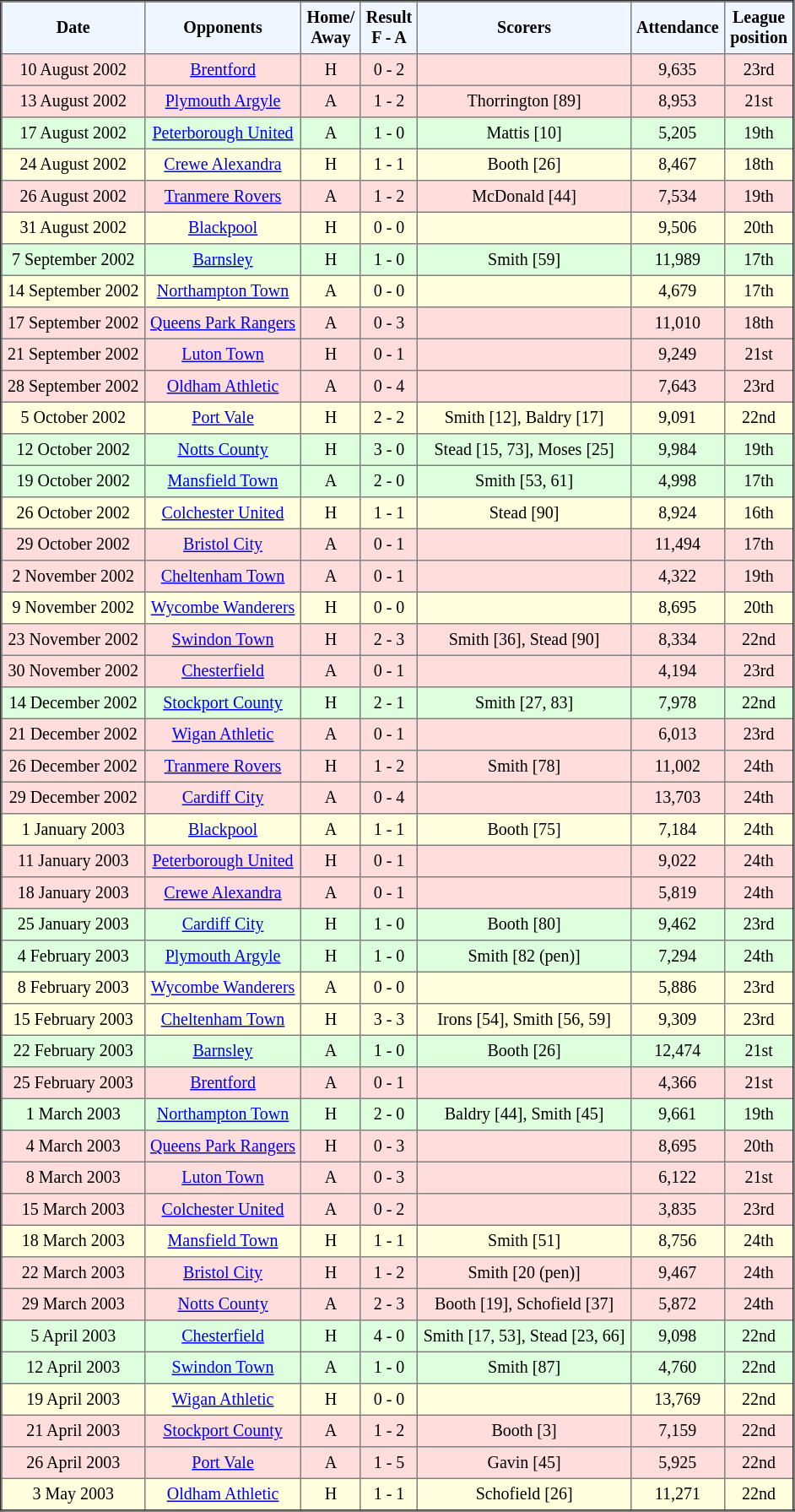<table border="2" cellpadding="4" style="border-collapse:collapse; text-align:center; font-size:smaller;">
<tr style="background:#f0f6ff;">
<th><strong>Date</strong></th>
<th><strong>Opponents</strong></th>
<th><strong>Home/<br>Away</strong></th>
<th><strong>Result<br>F - A</strong></th>
<th><strong>Scorers</strong></th>
<th><strong>Attendance</strong></th>
<th><strong>League<br>position</strong></th>
</tr>
<tr bgcolor="#ffdddd">
<td>10 August 2002</td>
<td><a href='#'>Brentford</a></td>
<td>H</td>
<td>0 - 2</td>
<td></td>
<td>9,635</td>
<td>23rd</td>
</tr>
<tr bgcolor="#ffdddd">
<td>13 August 2002</td>
<td><a href='#'>Plymouth Argyle</a></td>
<td>A</td>
<td>1 - 2</td>
<td>Thorrington [89]</td>
<td>8,953</td>
<td>21st</td>
</tr>
<tr bgcolor="#ddffdd">
<td>17 August 2002</td>
<td><a href='#'>Peterborough United</a></td>
<td>A</td>
<td>1 - 0</td>
<td>Mattis [10]</td>
<td>5,205</td>
<td>19th</td>
</tr>
<tr bgcolor="#ffffdd">
<td>24 August 2002</td>
<td><a href='#'>Crewe Alexandra</a></td>
<td>H</td>
<td>1 - 1</td>
<td>Booth [26]</td>
<td>8,467</td>
<td>18th</td>
</tr>
<tr bgcolor="#ffdddd">
<td>26 August 2002</td>
<td><a href='#'>Tranmere Rovers</a></td>
<td>A</td>
<td>1 - 2</td>
<td>McDonald [44]</td>
<td>7,534</td>
<td>19th</td>
</tr>
<tr bgcolor="#ffffdd">
<td>31 August 2002</td>
<td><a href='#'>Blackpool</a></td>
<td>H</td>
<td>0 - 0</td>
<td></td>
<td>9,506</td>
<td>20th</td>
</tr>
<tr bgcolor="#ddffdd">
<td>7 September 2002</td>
<td><a href='#'>Barnsley</a></td>
<td>H</td>
<td>1 - 0</td>
<td>Smith [59]</td>
<td>11,989</td>
<td>17th</td>
</tr>
<tr bgcolor="#ffffdd">
<td>14 September 2002</td>
<td><a href='#'>Northampton Town</a></td>
<td>A</td>
<td>0 - 0</td>
<td></td>
<td>4,679</td>
<td>17th</td>
</tr>
<tr bgcolor="#ffdddd">
<td>17 September 2002</td>
<td><a href='#'>Queens Park Rangers</a></td>
<td>A</td>
<td>0 - 3</td>
<td></td>
<td>11,010</td>
<td>18th</td>
</tr>
<tr bgcolor="#ffdddd">
<td>21 September 2002</td>
<td><a href='#'>Luton Town</a></td>
<td>H</td>
<td>0 - 1</td>
<td></td>
<td>9,249</td>
<td>21st</td>
</tr>
<tr bgcolor="#ffdddd">
<td>28 September 2002</td>
<td><a href='#'>Oldham Athletic</a></td>
<td>A</td>
<td>0 - 4</td>
<td></td>
<td>7,643</td>
<td>23rd</td>
</tr>
<tr bgcolor="#ffffdd">
<td>5 October 2002</td>
<td><a href='#'>Port Vale</a></td>
<td>H</td>
<td>2 - 2</td>
<td>Smith [12], Baldry [17]</td>
<td>9,091</td>
<td>22nd</td>
</tr>
<tr bgcolor="#ddffdd">
<td>12 October 2002</td>
<td><a href='#'>Notts County</a></td>
<td>H</td>
<td>3 - 0</td>
<td>Stead [15, 73], Moses [25]</td>
<td>9,984</td>
<td>19th</td>
</tr>
<tr bgcolor="#ddffdd">
<td>19 October 2002</td>
<td><a href='#'>Mansfield Town</a></td>
<td>A</td>
<td>2 - 0</td>
<td>Smith [53, 61]</td>
<td>4,998</td>
<td>17th</td>
</tr>
<tr bgcolor="#ffffdd">
<td>26 October 2002</td>
<td><a href='#'>Colchester United</a></td>
<td>H</td>
<td>1 - 1</td>
<td>Stead [90]</td>
<td>8,924</td>
<td>16th</td>
</tr>
<tr bgcolor="#ffdddd">
<td>29 October 2002</td>
<td><a href='#'>Bristol City</a></td>
<td>A</td>
<td>0 - 1</td>
<td></td>
<td>11,494</td>
<td>17th</td>
</tr>
<tr bgcolor="#ffdddd">
<td>2 November 2002</td>
<td><a href='#'>Cheltenham Town</a></td>
<td>A</td>
<td>0 - 1</td>
<td></td>
<td>4,322</td>
<td>19th</td>
</tr>
<tr bgcolor="#ffffdd">
<td>9 November 2002</td>
<td><a href='#'>Wycombe Wanderers</a></td>
<td>H</td>
<td>0 - 0</td>
<td></td>
<td>8,695</td>
<td>20th</td>
</tr>
<tr bgcolor="#ffdddd">
<td>23 November 2002</td>
<td><a href='#'>Swindon Town</a></td>
<td>H</td>
<td>2 - 3</td>
<td>Smith [36], Stead [90]</td>
<td>8,334</td>
<td>22nd</td>
</tr>
<tr bgcolor="#ffdddd">
<td>30 November 2002</td>
<td><a href='#'>Chesterfield</a></td>
<td>A</td>
<td>0 - 1</td>
<td></td>
<td>4,194</td>
<td>23rd</td>
</tr>
<tr bgcolor="#ddffdd">
<td>14 December 2002</td>
<td><a href='#'>Stockport County</a></td>
<td>H</td>
<td>2 - 1</td>
<td>Smith [27, 83]</td>
<td>7,978</td>
<td>22nd</td>
</tr>
<tr bgcolor="#ffdddd">
<td>21 December 2002</td>
<td><a href='#'>Wigan Athletic</a></td>
<td>A</td>
<td>0 - 1</td>
<td></td>
<td>6,013</td>
<td>23rd</td>
</tr>
<tr bgcolor="#ffdddd">
<td>26 December 2002</td>
<td><a href='#'>Tranmere Rovers</a></td>
<td>H</td>
<td>1 - 2</td>
<td>Smith [78]</td>
<td>11,002</td>
<td>24th</td>
</tr>
<tr bgcolor="#ffdddd">
<td>29 December 2002</td>
<td><a href='#'>Cardiff City</a></td>
<td>A</td>
<td>0 - 4</td>
<td></td>
<td>13,703</td>
<td>24th</td>
</tr>
<tr bgcolor="#ffffdd">
<td>1 January 2003</td>
<td><a href='#'>Blackpool</a></td>
<td>A</td>
<td>1 - 1</td>
<td>Booth [75]</td>
<td>7,184</td>
<td>24th</td>
</tr>
<tr bgcolor="#ffdddd">
<td>11 January 2003</td>
<td><a href='#'>Peterborough United</a></td>
<td>H</td>
<td>0 - 1</td>
<td></td>
<td>9,022</td>
<td>24th</td>
</tr>
<tr bgcolor="#ffdddd">
<td>18 January 2003</td>
<td><a href='#'>Crewe Alexandra</a></td>
<td>A</td>
<td>0 - 1</td>
<td></td>
<td>5,819</td>
<td>24th</td>
</tr>
<tr bgcolor="#ddffdd">
<td>25 January 2003</td>
<td><a href='#'>Cardiff City</a></td>
<td>H</td>
<td>1 - 0</td>
<td>Booth [80]</td>
<td>9,462</td>
<td>23rd</td>
</tr>
<tr bgcolor="#ddffdd">
<td>4 February 2003</td>
<td><a href='#'>Plymouth Argyle</a></td>
<td>H</td>
<td>1 - 0</td>
<td>Smith [82 (pen)]</td>
<td>7,294</td>
<td>24th</td>
</tr>
<tr bgcolor="#ffffdd">
<td>8 February 2003</td>
<td><a href='#'>Wycombe Wanderers</a></td>
<td>A</td>
<td>0 - 0</td>
<td></td>
<td>5,886</td>
<td>23rd</td>
</tr>
<tr bgcolor="#ffffdd">
<td>15 February 2003</td>
<td><a href='#'>Cheltenham Town</a></td>
<td>H</td>
<td>3 - 3</td>
<td>Irons [54], Smith [56, 59]</td>
<td>9,309</td>
<td>23rd</td>
</tr>
<tr bgcolor="#ddffdd">
<td>22 February 2003</td>
<td><a href='#'>Barnsley</a></td>
<td>A</td>
<td>1 - 0</td>
<td>Booth [26]</td>
<td>12,474</td>
<td>21st</td>
</tr>
<tr bgcolor="#ffdddd">
<td>25 February 2003</td>
<td><a href='#'>Brentford</a></td>
<td>A</td>
<td>0 - 1</td>
<td></td>
<td>4,366</td>
<td>21st</td>
</tr>
<tr bgcolor="#ddffdd">
<td>1 March 2003</td>
<td><a href='#'>Northampton Town</a></td>
<td>H</td>
<td>2 - 0</td>
<td>Baldry [44], Smith [45]</td>
<td>9,661</td>
<td>19th</td>
</tr>
<tr bgcolor="#ffdddd">
<td>4 March 2003</td>
<td><a href='#'>Queens Park Rangers</a></td>
<td>H</td>
<td>0 - 3</td>
<td></td>
<td>8,695</td>
<td>20th</td>
</tr>
<tr bgcolor="#ffdddd">
<td>8 March 2003</td>
<td><a href='#'>Luton Town</a></td>
<td>A</td>
<td>0 - 3</td>
<td></td>
<td>6,122</td>
<td>21st</td>
</tr>
<tr bgcolor="#ffdddd">
<td>15 March 2003</td>
<td><a href='#'>Colchester United</a></td>
<td>A</td>
<td>0 - 2</td>
<td></td>
<td>3,835</td>
<td>23rd</td>
</tr>
<tr bgcolor="#ffffdd">
<td>18 March 2003</td>
<td><a href='#'>Mansfield Town</a></td>
<td>H</td>
<td>1 - 1</td>
<td>Smith [51]</td>
<td>8,756</td>
<td>24th</td>
</tr>
<tr bgcolor="#ffdddd">
<td>22 March 2003</td>
<td><a href='#'>Bristol City</a></td>
<td>H</td>
<td>1 - 2</td>
<td>Smith [20 (pen)]</td>
<td>9,467</td>
<td>24th</td>
</tr>
<tr bgcolor="#ffdddd">
<td>29 March 2003</td>
<td><a href='#'>Notts County</a></td>
<td>A</td>
<td>2 - 3</td>
<td>Booth [19], Schofield [37]</td>
<td>5,872</td>
<td>24th</td>
</tr>
<tr bgcolor="#ddffdd">
<td>5 April 2003</td>
<td><a href='#'>Chesterfield</a></td>
<td>H</td>
<td>4 - 0</td>
<td>Smith [17, 53], Stead [23, 66]</td>
<td>9,098</td>
<td>22nd</td>
</tr>
<tr bgcolor="#ddffdd">
<td>12 April 2003</td>
<td><a href='#'>Swindon Town</a></td>
<td>A</td>
<td>1 - 0</td>
<td>Smith [87]</td>
<td>4,760</td>
<td>22nd</td>
</tr>
<tr bgcolor="#ffffdd">
<td>19 April 2003</td>
<td><a href='#'>Wigan Athletic</a></td>
<td>H</td>
<td>0 - 0</td>
<td></td>
<td>13,769</td>
<td>22nd</td>
</tr>
<tr bgcolor="#ffdddd">
<td>21 April 2003</td>
<td><a href='#'>Stockport County</a></td>
<td>A</td>
<td>1 - 2</td>
<td>Booth [3]</td>
<td>7,159</td>
<td>22nd</td>
</tr>
<tr bgcolor="#ffdddd">
<td>26 April 2003</td>
<td><a href='#'>Port Vale</a></td>
<td>A</td>
<td>1 - 5</td>
<td>Gavin [45]</td>
<td>5,925</td>
<td>22nd</td>
</tr>
<tr bgcolor="#ffffdd">
<td>3 May 2003</td>
<td><a href='#'>Oldham Athletic</a></td>
<td>H</td>
<td>1 - 1</td>
<td>Schofield [26]</td>
<td>11,271</td>
<td>22nd</td>
</tr>
</table>
